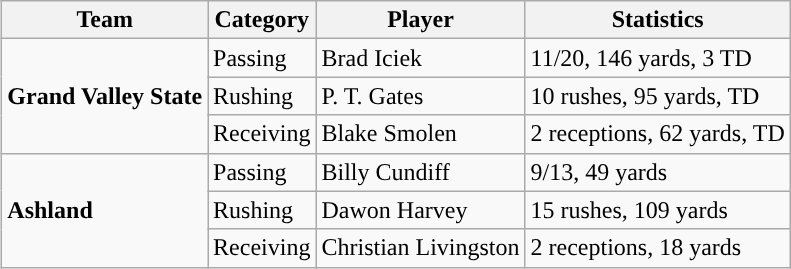<table class="wikitable" style="float: right;">
<tr>
<th>Team</th>
<th>Category</th>
<th>Player</th>
<th>Statistics</th>
</tr>
<tr>
<td rowspan=3><strong>Grand Valley State</strong></td>
<td>Passing</td>
<td>Brad Iciek</td>
<td>11/20, 146 yards, 3 TD</td>
</tr>
<tr>
<td>Rushing</td>
<td>P. T. Gates</td>
<td>10 rushes, 95 yards, TD</td>
</tr>
<tr>
<td>Receiving</td>
<td>Blake Smolen</td>
<td>2 receptions, 62 yards, TD</td>
</tr>
<tr>
<td rowspan=3><strong>Ashland</strong></td>
<td>Passing</td>
<td>Billy Cundiff</td>
<td>9/13, 49 yards</td>
</tr>
<tr>
<td>Rushing</td>
<td>Dawon Harvey</td>
<td>15 rushes, 109 yards</td>
</tr>
<tr>
<td>Receiving</td>
<td>Christian Livingston</td>
<td>2 receptions, 18 yards</td>
</tr>
</table>
